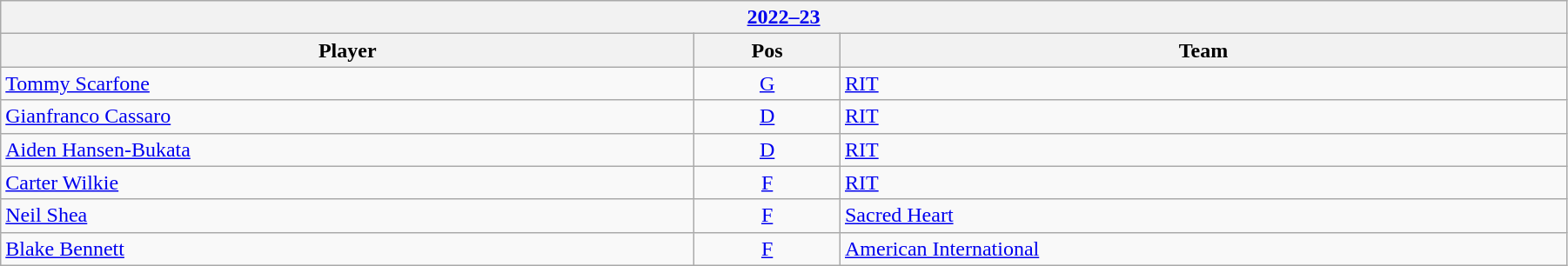<table class="wikitable" width=95%>
<tr>
<th colspan=3><a href='#'>2022–23</a></th>
</tr>
<tr>
<th>Player</th>
<th>Pos</th>
<th>Team</th>
</tr>
<tr>
<td><a href='#'>Tommy Scarfone</a></td>
<td style="text-align:center;"><a href='#'>G</a></td>
<td><a href='#'>RIT</a></td>
</tr>
<tr>
<td><a href='#'>Gianfranco Cassaro</a></td>
<td style="text-align:center;"><a href='#'>D</a></td>
<td><a href='#'>RIT</a></td>
</tr>
<tr>
<td><a href='#'>Aiden Hansen-Bukata</a></td>
<td style="text-align:center;"><a href='#'>D</a></td>
<td><a href='#'>RIT</a></td>
</tr>
<tr>
<td><a href='#'>Carter Wilkie</a></td>
<td style="text-align:center;"><a href='#'>F</a></td>
<td><a href='#'>RIT</a></td>
</tr>
<tr>
<td><a href='#'>Neil Shea</a></td>
<td style="text-align:center;"><a href='#'>F</a></td>
<td><a href='#'>Sacred Heart</a></td>
</tr>
<tr>
<td><a href='#'>Blake Bennett</a></td>
<td style="text-align:center;"><a href='#'>F</a></td>
<td><a href='#'>American International</a></td>
</tr>
</table>
